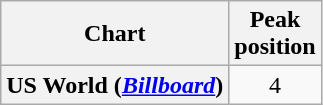<table class="wikitable sortable plainrowheaders">
<tr>
<th>Chart</th>
<th>Peak<br>position</th>
</tr>
<tr>
<th scope="row">US World (<em><a href='#'>Billboard</a></em>)</th>
<td align="center">4</td>
</tr>
</table>
